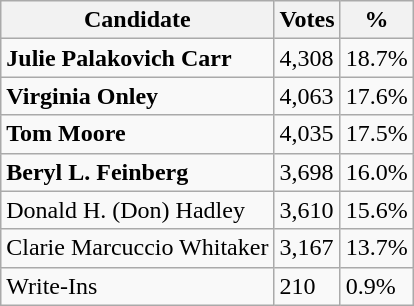<table class="wikitable">
<tr>
<th>Candidate</th>
<th>Votes</th>
<th>%</th>
</tr>
<tr>
<td><strong>Julie Palakovich Carr</strong></td>
<td>4,308</td>
<td>18.7%</td>
</tr>
<tr>
<td><strong>Virginia Onley</strong></td>
<td>4,063</td>
<td>17.6%</td>
</tr>
<tr>
<td><strong>Tom Moore</strong></td>
<td>4,035</td>
<td>17.5%</td>
</tr>
<tr>
<td><strong>Beryl L. Feinberg</strong></td>
<td>3,698</td>
<td>16.0%</td>
</tr>
<tr>
<td>Donald H. (Don) Hadley</td>
<td>3,610</td>
<td>15.6%</td>
</tr>
<tr>
<td>Clarie Marcuccio Whitaker</td>
<td>3,167</td>
<td>13.7%</td>
</tr>
<tr>
<td>Write-Ins</td>
<td>210</td>
<td>0.9%</td>
</tr>
</table>
